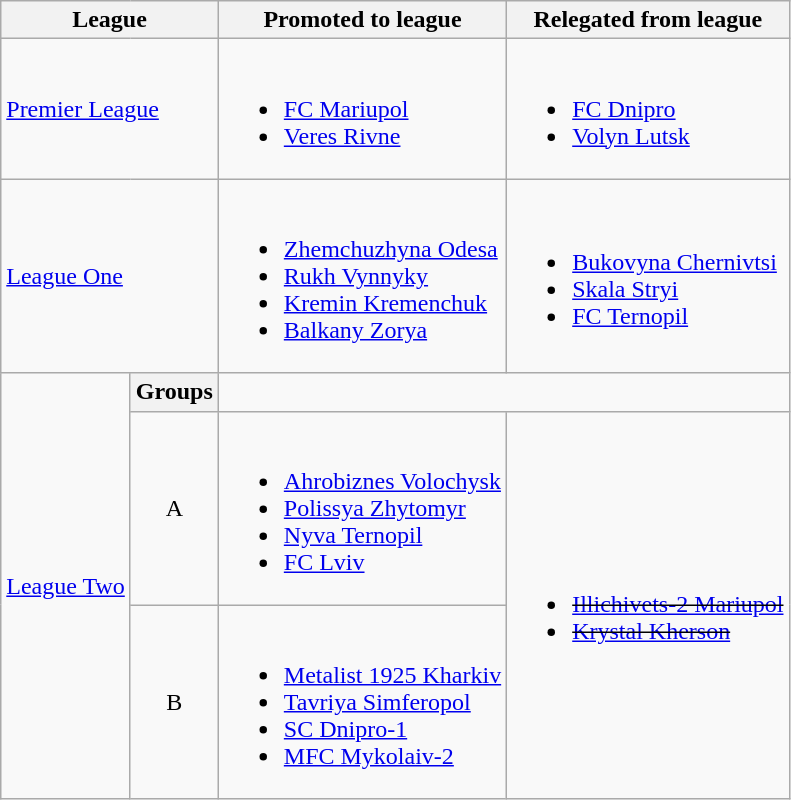<table class="wikitable">
<tr>
<th colspan=2>League</th>
<th>Promoted to league</th>
<th>Relegated from league</th>
</tr>
<tr>
<td colspan=2><a href='#'>Premier League</a></td>
<td><br><ul><li><a href='#'>FC Mariupol</a></li><li><a href='#'>Veres Rivne</a></li></ul></td>
<td><br><ul><li><a href='#'>FC Dnipro</a> </li><li><a href='#'>Volyn Lutsk</a></li></ul></td>
</tr>
<tr>
<td colspan=2><a href='#'>League One</a></td>
<td><br><ul><li><a href='#'>Zhemchuzhyna Odesa</a></li><li><a href='#'>Rukh Vynnyky</a></li><li><a href='#'>Kremin Kremenchuk</a></li><li><a href='#'>Balkany Zorya</a></li></ul></td>
<td><br><ul><li><a href='#'>Bukovyna Chernivtsi</a></li><li><a href='#'>Skala Stryi</a></li><li><a href='#'>FC Ternopil</a></li></ul></td>
</tr>
<tr>
<td rowspan=3><a href='#'>League Two</a></td>
<th>Groups</th>
<td colspan=2></td>
</tr>
<tr>
<td align=center>A</td>
<td><br><ul><li><a href='#'>Ahrobiznes Volochysk</a></li><li><a href='#'>Polissya Zhytomyr</a></li><li><a href='#'>Nyva Ternopil</a></li><li><a href='#'>FC Lviv</a></li></ul></td>
<td rowspan=2><br><ul><li><del><a href='#'>Illichivets-2 Mariupol</a></del></li><li><del><a href='#'>Krystal Kherson</a></del></li></ul></td>
</tr>
<tr>
<td align=center>B</td>
<td><br><ul><li><a href='#'>Metalist 1925 Kharkiv</a></li><li><a href='#'>Tavriya Simferopol</a></li><li><a href='#'>SC Dnipro-1</a></li><li><a href='#'>MFC Mykolaiv-2</a></li></ul></td>
</tr>
</table>
